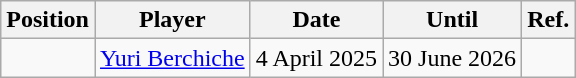<table class="wikitable">
<tr>
<th>Position</th>
<th>Player</th>
<th>Date</th>
<th>Until</th>
<th>Ref.</th>
</tr>
<tr>
<td align="center"></td>
<td> <a href='#'>Yuri Berchiche</a></td>
<td>4 April 2025</td>
<td>30 June 2026</td>
<td></td>
</tr>
</table>
